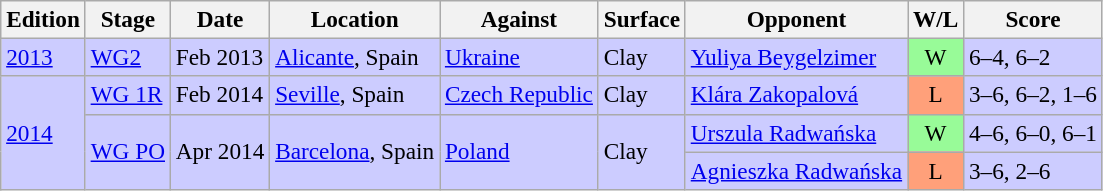<table class=wikitable style=font-size:97%>
<tr>
<th>Edition</th>
<th>Stage</th>
<th>Date</th>
<th>Location</th>
<th>Against</th>
<th>Surface</th>
<th>Opponent</th>
<th>W/L</th>
<th>Score</th>
</tr>
<tr style="background:#ccf;">
<td><a href='#'>2013</a></td>
<td><a href='#'>WG2</a></td>
<td>Feb 2013</td>
<td><a href='#'>Alicante</a>, Spain</td>
<td> <a href='#'>Ukraine</a></td>
<td>Clay</td>
<td><a href='#'>Yuliya Beygelzimer</a></td>
<td style="text-align:center; background:#98fb98;">W</td>
<td>6–4, 6–2</td>
</tr>
<tr style="background:#ccf;">
<td rowspan="3"><a href='#'>2014</a></td>
<td><a href='#'>WG 1R</a></td>
<td>Feb 2014</td>
<td><a href='#'>Seville</a>, Spain</td>
<td> <a href='#'>Czech Republic</a></td>
<td>Clay</td>
<td><a href='#'>Klára Zakopalová</a></td>
<td style="text-align:center; background:#ffa07a;">L</td>
<td>3–6, 6–2, 1–6</td>
</tr>
<tr style="background:#ccf;">
<td rowspan="2"><a href='#'>WG PO</a></td>
<td rowspan="2">Apr 2014</td>
<td rowspan="2"><a href='#'>Barcelona</a>, Spain</td>
<td rowspan="2"> <a href='#'>Poland</a></td>
<td rowspan="2">Clay</td>
<td><a href='#'>Urszula Radwańska</a></td>
<td style="text-align:center; background:#98fb98;">W</td>
<td>4–6, 6–0, 6–1</td>
</tr>
<tr style="background:#ccf;">
<td><a href='#'>Agnieszka Radwańska</a></td>
<td style="text-align:center; background:#ffa07a;">L</td>
<td>3–6, 2–6</td>
</tr>
</table>
